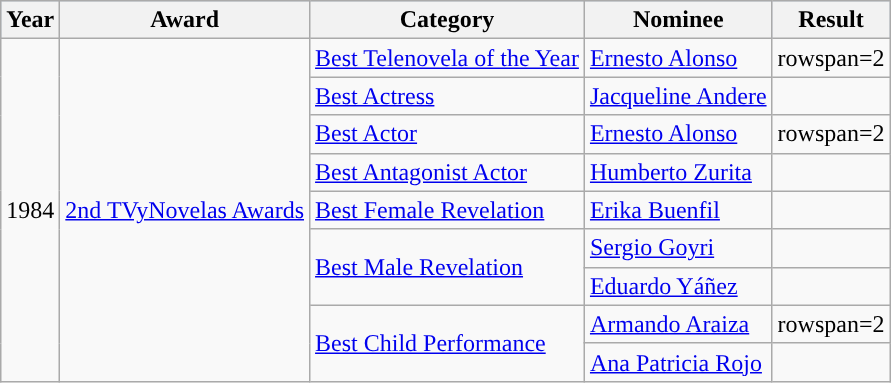<table class="wikitable">
<tr style="background:#b0c4de;">
<th>Year</th>
<th>Award</th>
<th>Category</th>
<th>Nominee</th>
<th>Result</th>
</tr>
<tr>
<td rowspan=9>1984</td>
<td rowspan=9><a href='#'>2nd TVyNovelas Awards</a></td>
<td><a href='#'>Best Telenovela of the Year</a></td>
<td><a href='#'>Ernesto Alonso</a></td>
<td>rowspan=2 </td>
</tr>
<tr>
<td><a href='#'>Best Actress</a></td>
<td><a href='#'>Jacqueline Andere</a></td>
</tr>
<tr>
<td><a href='#'>Best Actor</a></td>
<td><a href='#'>Ernesto Alonso</a></td>
<td>rowspan=2 </td>
</tr>
<tr>
<td><a href='#'>Best Antagonist Actor</a></td>
<td><a href='#'>Humberto Zurita</a></td>
</tr>
<tr>
<td><a href='#'>Best Female Revelation</a></td>
<td><a href='#'>Erika Buenfil</a></td>
<td></td>
</tr>
<tr>
<td rowspan=2><a href='#'>Best Male Revelation</a></td>
<td><a href='#'>Sergio Goyri</a></td>
<td></td>
</tr>
<tr>
<td><a href='#'>Eduardo Yáñez</a></td>
<td></td>
</tr>
<tr>
<td rowspan=2><a href='#'>Best Child Performance</a></td>
<td><a href='#'>Armando Araiza</a></td>
<td>rowspan=2 </td>
</tr>
<tr>
<td><a href='#'>Ana Patricia Rojo</a></td>
</tr>
</table>
